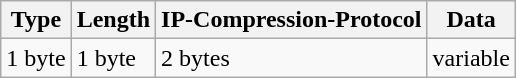<table class="wikitable">
<tr>
<th>Type</th>
<th>Length</th>
<th>IP-Compression-Protocol</th>
<th>Data</th>
</tr>
<tr>
<td>1 byte</td>
<td>1 byte</td>
<td>2 bytes</td>
<td>variable</td>
</tr>
</table>
